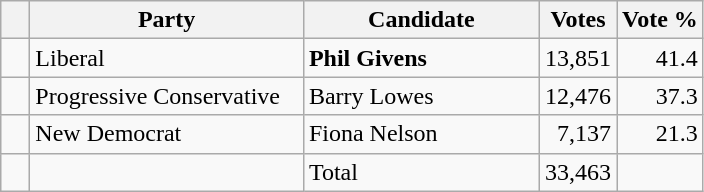<table class="wikitable">
<tr>
<th></th>
<th scope="col" width="175">Party</th>
<th scope="col" width="150">Candidate</th>
<th>Votes</th>
<th>Vote %</th>
</tr>
<tr>
<td>   </td>
<td>Liberal</td>
<td><strong>Phil Givens</strong></td>
<td align=right>13,851</td>
<td align=right>41.4</td>
</tr>
<tr>
<td>   </td>
<td>Progressive Conservative</td>
<td>Barry Lowes</td>
<td align=right>12,476</td>
<td align=right>37.3</td>
</tr>
<tr>
<td>   </td>
<td>New Democrat</td>
<td>Fiona Nelson</td>
<td align=right>7,137</td>
<td align=right>21.3</td>
</tr>
<tr |>
<td></td>
<td></td>
<td>Total</td>
<td align=right>33,463</td>
<td></td>
</tr>
</table>
